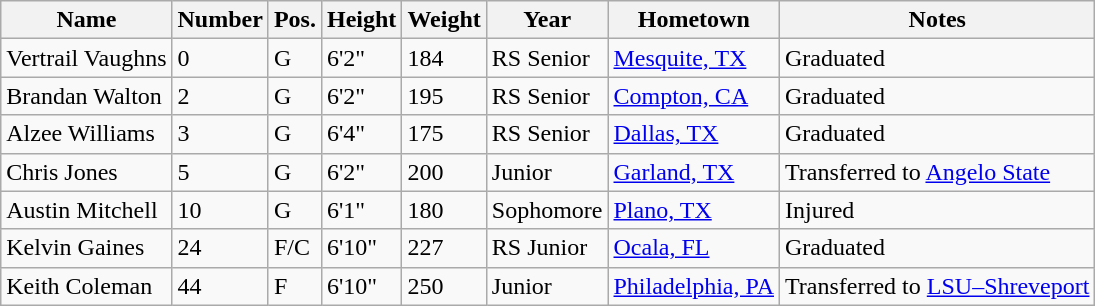<table class="wikitable sortable" border="1">
<tr>
<th>Name</th>
<th>Number</th>
<th>Pos.</th>
<th>Height</th>
<th>Weight</th>
<th>Year</th>
<th>Hometown</th>
<th class="unsortable">Notes</th>
</tr>
<tr>
<td>Vertrail Vaughns</td>
<td>0</td>
<td>G</td>
<td>6'2"</td>
<td>184</td>
<td>RS Senior</td>
<td><a href='#'>Mesquite, TX</a></td>
<td>Graduated</td>
</tr>
<tr>
<td>Brandan Walton</td>
<td>2</td>
<td>G</td>
<td>6'2"</td>
<td>195</td>
<td>RS Senior</td>
<td><a href='#'>Compton, CA</a></td>
<td>Graduated</td>
</tr>
<tr>
<td>Alzee Williams</td>
<td>3</td>
<td>G</td>
<td>6'4"</td>
<td>175</td>
<td>RS Senior</td>
<td><a href='#'>Dallas, TX</a></td>
<td>Graduated</td>
</tr>
<tr>
<td>Chris Jones</td>
<td>5</td>
<td>G</td>
<td>6'2"</td>
<td>200</td>
<td>Junior</td>
<td><a href='#'>Garland, TX</a></td>
<td>Transferred to <a href='#'>Angelo State</a></td>
</tr>
<tr>
<td>Austin Mitchell</td>
<td>10</td>
<td>G</td>
<td>6'1"</td>
<td>180</td>
<td>Sophomore</td>
<td><a href='#'>Plano, TX</a></td>
<td>Injured</td>
</tr>
<tr>
<td>Kelvin Gaines</td>
<td>24</td>
<td>F/C</td>
<td>6'10"</td>
<td>227</td>
<td>RS Junior</td>
<td><a href='#'>Ocala, FL</a></td>
<td>Graduated</td>
</tr>
<tr>
<td>Keith Coleman</td>
<td>44</td>
<td>F</td>
<td>6'10"</td>
<td>250</td>
<td>Junior</td>
<td><a href='#'>Philadelphia, PA</a></td>
<td>Transferred to <a href='#'>LSU–Shreveport</a></td>
</tr>
</table>
